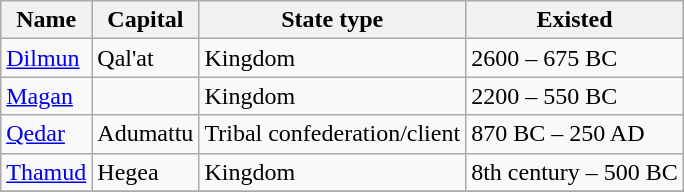<table class="wikitable sortable" border="1">
<tr>
<th>Name</th>
<th>Capital</th>
<th>State type</th>
<th>Existed</th>
</tr>
<tr>
<td><a href='#'>Dilmun</a></td>
<td>Qal'at</td>
<td>Kingdom</td>
<td>2600 – 675 BC</td>
</tr>
<tr>
<td><a href='#'>Magan</a></td>
<td></td>
<td>Kingdom</td>
<td>2200 – 550 BC</td>
</tr>
<tr>
<td><a href='#'>Qedar</a></td>
<td>Adumattu</td>
<td>Tribal confederation/client</td>
<td>870 BC – 250 AD</td>
</tr>
<tr>
<td><a href='#'>Thamud</a></td>
<td>Hegea</td>
<td>Kingdom</td>
<td>8th century – 500 BC</td>
</tr>
<tr>
</tr>
</table>
